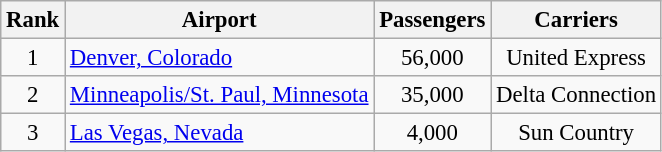<table class="sortable wikitable" style="text-align:center; font-size:95%;">
<tr>
<th>Rank</th>
<th>Airport</th>
<th>Passengers</th>
<th>Carriers</th>
</tr>
<tr>
<td align=center>1</td>
<td align=left><a href='#'>Denver, Colorado</a></td>
<td>56,000</td>
<td>United Express</td>
</tr>
<tr>
<td align=center>2</td>
<td align=left><a href='#'>Minneapolis/St. Paul, Minnesota</a></td>
<td>35,000</td>
<td>Delta Connection</td>
</tr>
<tr>
<td align=center>3</td>
<td align=left><a href='#'>Las Vegas, Nevada</a></td>
<td>4,000</td>
<td>Sun Country</td>
</tr>
</table>
